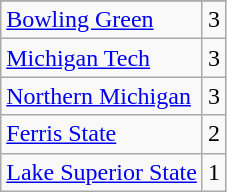<table class="wikitable">
<tr>
</tr>
<tr>
<td><a href='#'>Bowling Green</a></td>
<td align=center>3</td>
</tr>
<tr>
<td><a href='#'>Michigan Tech</a></td>
<td align=center>3</td>
</tr>
<tr>
<td><a href='#'>Northern Michigan</a></td>
<td align=center>3</td>
</tr>
<tr>
<td><a href='#'>Ferris State</a></td>
<td align=center>2</td>
</tr>
<tr>
<td><a href='#'>Lake Superior State</a></td>
<td align=center>1</td>
</tr>
</table>
